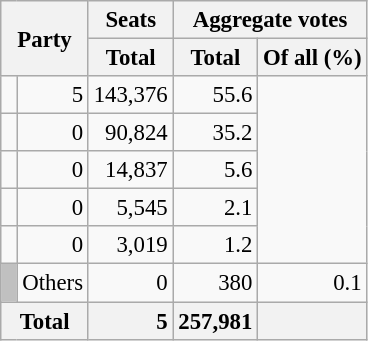<table class="wikitable" style="text-align:right; font-size:95%;">
<tr>
<th colspan="2" rowspan="2">Party</th>
<th>Seats</th>
<th colspan="2">Aggregate votes</th>
</tr>
<tr>
<th>Total</th>
<th>Total</th>
<th>Of all (%)</th>
</tr>
<tr>
<td></td>
<td>5</td>
<td>143,376</td>
<td>55.6</td>
</tr>
<tr>
<td></td>
<td>0</td>
<td>90,824</td>
<td>35.2</td>
</tr>
<tr>
<td></td>
<td>0</td>
<td>14,837</td>
<td>5.6</td>
</tr>
<tr>
<td></td>
<td>0</td>
<td>5,545</td>
<td>2.1</td>
</tr>
<tr>
<td></td>
<td>0</td>
<td>3,019</td>
<td>1.2</td>
</tr>
<tr>
<td style="background:silver;"> </td>
<td align=left>Others</td>
<td>0</td>
<td>380</td>
<td>0.1</td>
</tr>
<tr>
<th colspan="2" style="background:#f2f2f2"><strong>Total</strong></th>
<td style="background:#f2f2f2;"><strong>5</strong></td>
<td style="background:#f2f2f2;"><strong>257,981</strong></td>
<td style="background:#f2f2f2;"></td>
</tr>
</table>
